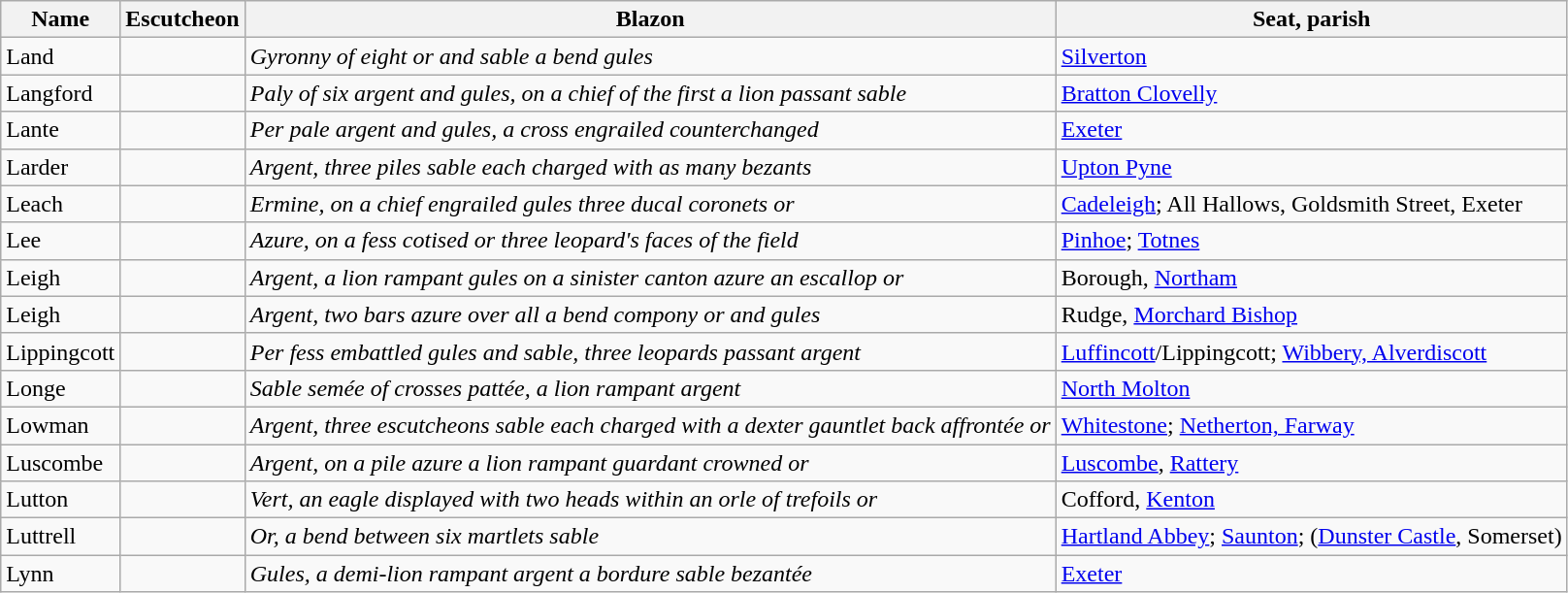<table class="wikitable">
<tr>
<th>Name</th>
<th>Escutcheon</th>
<th>Blazon</th>
<th>Seat, parish</th>
</tr>
<tr>
<td>Land</td>
<td></td>
<td><em>Gyronny of eight or and sable a bend gules</em></td>
<td><a href='#'>Silverton</a></td>
</tr>
<tr>
<td>Langford</td>
<td></td>
<td><em>Paly of six argent and gules, on a chief of the first a lion passant sable</em></td>
<td><a href='#'>Bratton Clovelly</a></td>
</tr>
<tr>
<td>Lante</td>
<td></td>
<td><em>Per pale argent and gules, a cross engrailed counterchanged</em></td>
<td><a href='#'>Exeter</a></td>
</tr>
<tr>
<td>Larder</td>
<td></td>
<td><em>Argent, three piles sable each charged with as many bezants</em></td>
<td><a href='#'>Upton Pyne</a></td>
</tr>
<tr>
<td>Leach</td>
<td></td>
<td><em>Ermine, on a chief engrailed gules three ducal coronets or</em></td>
<td><a href='#'>Cadeleigh</a>; All Hallows, Goldsmith Street, Exeter</td>
</tr>
<tr>
<td>Lee</td>
<td></td>
<td><em>Azure, on a fess cotised or three leopard's faces of the field</em></td>
<td><a href='#'>Pinhoe</a>; <a href='#'>Totnes</a></td>
</tr>
<tr>
<td>Leigh</td>
<td></td>
<td><em>Argent, a lion rampant gules on a sinister canton azure an escallop or</em></td>
<td>Borough, <a href='#'>Northam</a></td>
</tr>
<tr>
<td>Leigh</td>
<td></td>
<td><em>Argent, two bars azure over all a bend compony or and gules</em></td>
<td>Rudge, <a href='#'>Morchard Bishop</a></td>
</tr>
<tr>
<td>Lippingcott</td>
<td></td>
<td><em>Per fess embattled gules and sable, three leopards passant argent</em></td>
<td><a href='#'>Luffincott</a>/Lippingcott; <a href='#'>Wibbery, Alverdiscott</a></td>
</tr>
<tr>
<td>Longe</td>
<td></td>
<td><em>Sable semée of crosses pattée, a lion rampant argent</em></td>
<td><a href='#'>North Molton</a></td>
</tr>
<tr>
<td>Lowman</td>
<td></td>
<td><em>Argent, three escutcheons sable each charged with a dexter gauntlet back affrontée or</em></td>
<td><a href='#'>Whitestone</a>; <a href='#'>Netherton, Farway</a></td>
</tr>
<tr>
<td>Luscombe</td>
<td></td>
<td><em>Argent, on a pile azure a lion rampant guardant crowned or</em></td>
<td><a href='#'>Luscombe</a>, <a href='#'>Rattery</a></td>
</tr>
<tr>
<td>Lutton</td>
<td></td>
<td><em>Vert, an eagle displayed with two heads within an orle of trefoils or</em></td>
<td>Cofford, <a href='#'>Kenton</a></td>
</tr>
<tr>
<td>Luttrell</td>
<td></td>
<td><em>Or, a bend between six martlets sable</em></td>
<td><a href='#'>Hartland Abbey</a>; <a href='#'>Saunton</a>; (<a href='#'>Dunster Castle</a>, Somerset)</td>
</tr>
<tr>
<td>Lynn</td>
<td></td>
<td><em>Gules, a demi-lion rampant argent a bordure sable bezantée</em></td>
<td><a href='#'>Exeter</a></td>
</tr>
</table>
